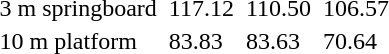<table>
<tr>
<td>3 m springboard</td>
<td></td>
<td>117.12</td>
<td></td>
<td>110.50</td>
<td></td>
<td>106.57</td>
</tr>
<tr>
<td>10 m platform</td>
<td></td>
<td>83.83</td>
<td></td>
<td>83.63</td>
<td></td>
<td>70.64</td>
</tr>
</table>
